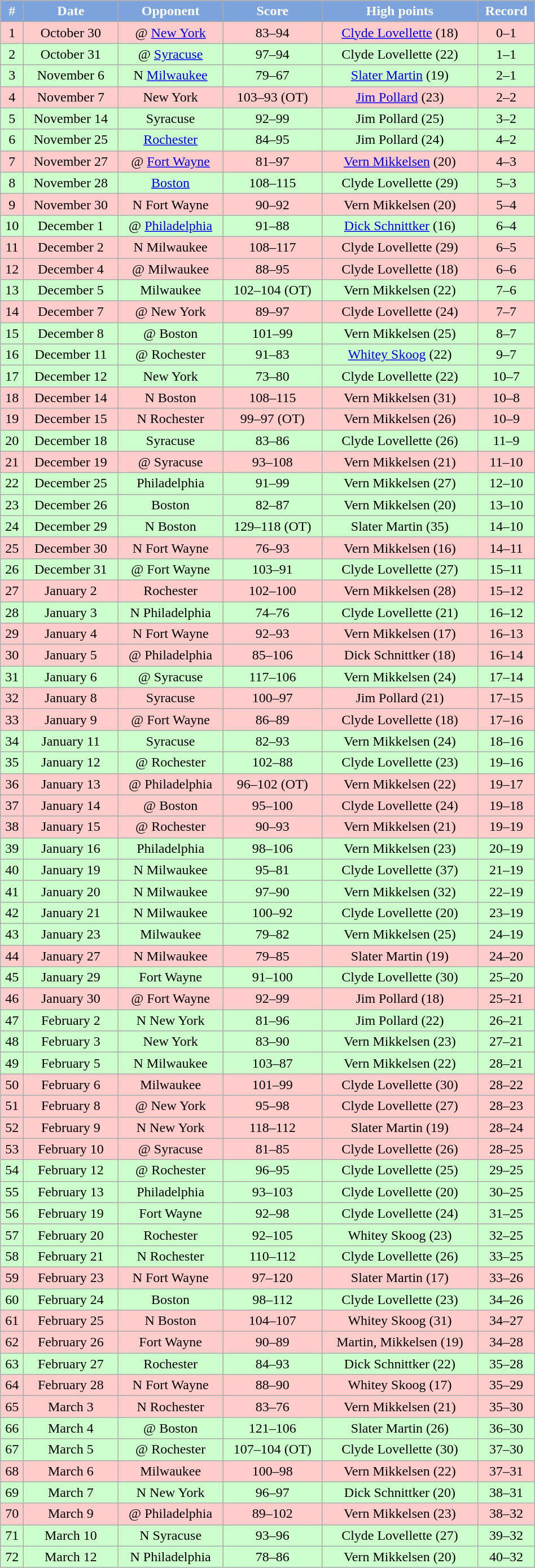<table class="wikitable" width="50%">
<tr align="center"  style="background:#7CA3DC; color:#FFFFFF;">
<td><strong>#</strong></td>
<td><strong>Date</strong></td>
<td><strong>Opponent</strong></td>
<td><strong>Score</strong></td>
<td><strong>High points</strong></td>
<td><strong>Record</strong></td>
</tr>
<tr align="center" bgcolor="ffcccc">
<td>1</td>
<td>October 30</td>
<td>@ <a href='#'>New York</a></td>
<td>83–94</td>
<td><a href='#'>Clyde Lovellette</a> (18)</td>
<td>0–1</td>
</tr>
<tr align="center" bgcolor="ccffcc">
<td>2</td>
<td>October 31</td>
<td>@ <a href='#'>Syracuse</a></td>
<td>97–94</td>
<td>Clyde Lovellette (22)</td>
<td>1–1</td>
</tr>
<tr align="center" bgcolor="ccffcc">
<td>3</td>
<td>November 6</td>
<td>N <a href='#'>Milwaukee</a></td>
<td>79–67</td>
<td><a href='#'>Slater Martin</a> (19)</td>
<td>2–1</td>
</tr>
<tr align="center" bgcolor="ffcccc">
<td>4</td>
<td>November 7</td>
<td>New York</td>
<td>103–93 (OT)</td>
<td><a href='#'>Jim Pollard</a> (23)</td>
<td>2–2</td>
</tr>
<tr align="center" bgcolor="ccffcc">
<td>5</td>
<td>November 14</td>
<td>Syracuse</td>
<td>92–99</td>
<td>Jim Pollard (25)</td>
<td>3–2</td>
</tr>
<tr align="center" bgcolor="ccffcc">
<td>6</td>
<td>November 25</td>
<td><a href='#'>Rochester</a></td>
<td>84–95</td>
<td>Jim Pollard (24)</td>
<td>4–2</td>
</tr>
<tr align="center" bgcolor="ffcccc">
<td>7</td>
<td>November 27</td>
<td>@ <a href='#'>Fort Wayne</a></td>
<td>81–97</td>
<td><a href='#'>Vern Mikkelsen</a> (20)</td>
<td>4–3</td>
</tr>
<tr align="center" bgcolor="ccffcc">
<td>8</td>
<td>November 28</td>
<td><a href='#'>Boston</a></td>
<td>108–115</td>
<td>Clyde Lovellette (29)</td>
<td>5–3</td>
</tr>
<tr align="center" bgcolor="ffcccc">
<td>9</td>
<td>November 30</td>
<td>N Fort Wayne</td>
<td>90–92</td>
<td>Vern Mikkelsen (20)</td>
<td>5–4</td>
</tr>
<tr align="center" bgcolor="ccffcc">
<td>10</td>
<td>December 1</td>
<td>@ <a href='#'>Philadelphia</a></td>
<td>91–88</td>
<td><a href='#'>Dick Schnittker</a> (16)</td>
<td>6–4</td>
</tr>
<tr align="center" bgcolor="ffcccc">
<td>11</td>
<td>December 2</td>
<td>N Milwaukee</td>
<td>108–117</td>
<td>Clyde Lovellette (29)</td>
<td>6–5</td>
</tr>
<tr align="center" bgcolor="ffcccc">
<td>12</td>
<td>December 4</td>
<td>@ Milwaukee</td>
<td>88–95</td>
<td>Clyde Lovellette (18)</td>
<td>6–6</td>
</tr>
<tr align="center" bgcolor="ccffcc">
<td>13</td>
<td>December 5</td>
<td>Milwaukee</td>
<td>102–104 (OT)</td>
<td>Vern Mikkelsen (22)</td>
<td>7–6</td>
</tr>
<tr align="center" bgcolor="ffcccc">
<td>14</td>
<td>December 7</td>
<td>@ New York</td>
<td>89–97</td>
<td>Clyde Lovellette (24)</td>
<td>7–7</td>
</tr>
<tr align="center" bgcolor="ccffcc">
<td>15</td>
<td>December 8</td>
<td>@ Boston</td>
<td>101–99</td>
<td>Vern Mikkelsen (25)</td>
<td>8–7</td>
</tr>
<tr align="center" bgcolor="ccffcc">
<td>16</td>
<td>December 11</td>
<td>@ Rochester</td>
<td>91–83</td>
<td><a href='#'>Whitey Skoog</a> (22)</td>
<td>9–7</td>
</tr>
<tr align="center" bgcolor="ccffcc">
<td>17</td>
<td>December 12</td>
<td>New York</td>
<td>73–80</td>
<td>Clyde Lovellette (22)</td>
<td>10–7</td>
</tr>
<tr align="center" bgcolor="ffcccc">
<td>18</td>
<td>December 14</td>
<td>N Boston</td>
<td>108–115</td>
<td>Vern Mikkelsen (31)</td>
<td>10–8</td>
</tr>
<tr align="center" bgcolor="ffcccc">
<td>19</td>
<td>December 15</td>
<td>N Rochester</td>
<td>99–97 (OT)</td>
<td>Vern Mikkelsen (26)</td>
<td>10–9</td>
</tr>
<tr align="center" bgcolor="ccffcc">
<td>20</td>
<td>December 18</td>
<td>Syracuse</td>
<td>83–86</td>
<td>Clyde Lovellette (26)</td>
<td>11–9</td>
</tr>
<tr align="center" bgcolor="ffcccc">
<td>21</td>
<td>December 19</td>
<td>@ Syracuse</td>
<td>93–108</td>
<td>Vern Mikkelsen (21)</td>
<td>11–10</td>
</tr>
<tr align="center" bgcolor="ccffcc">
<td>22</td>
<td>December 25</td>
<td>Philadelphia</td>
<td>91–99</td>
<td>Vern Mikkelsen (27)</td>
<td>12–10</td>
</tr>
<tr align="center" bgcolor="ccffcc">
<td>23</td>
<td>December 26</td>
<td>Boston</td>
<td>82–87</td>
<td>Vern Mikkelsen (20)</td>
<td>13–10</td>
</tr>
<tr align="center" bgcolor="ccffcc">
<td>24</td>
<td>December 29</td>
<td>N Boston</td>
<td>129–118 (OT)</td>
<td>Slater Martin (35)</td>
<td>14–10</td>
</tr>
<tr align="center" bgcolor="ffcccc">
<td>25</td>
<td>December 30</td>
<td>N Fort Wayne</td>
<td>76–93</td>
<td>Vern Mikkelsen (16)</td>
<td>14–11</td>
</tr>
<tr align="center" bgcolor="ccffcc">
<td>26</td>
<td>December 31</td>
<td>@ Fort Wayne</td>
<td>103–91</td>
<td>Clyde Lovellette (27)</td>
<td>15–11</td>
</tr>
<tr align="center" bgcolor="ffcccc">
<td>27</td>
<td>January 2</td>
<td>Rochester</td>
<td>102–100</td>
<td>Vern Mikkelsen (28)</td>
<td>15–12</td>
</tr>
<tr align="center" bgcolor="ccffcc">
<td>28</td>
<td>January 3</td>
<td>N Philadelphia</td>
<td>74–76</td>
<td>Clyde Lovellette (21)</td>
<td>16–12</td>
</tr>
<tr align="center" bgcolor="ffcccc">
<td>29</td>
<td>January 4</td>
<td>N Fort Wayne</td>
<td>92–93</td>
<td>Vern Mikkelsen (17)</td>
<td>16–13</td>
</tr>
<tr align="center" bgcolor="ffcccc">
<td>30</td>
<td>January 5</td>
<td>@ Philadelphia</td>
<td>85–106</td>
<td>Dick Schnittker (18)</td>
<td>16–14</td>
</tr>
<tr align="center" bgcolor="ccffcc">
<td>31</td>
<td>January 6</td>
<td>@ Syracuse</td>
<td>117–106</td>
<td>Vern Mikkelsen (24)</td>
<td>17–14</td>
</tr>
<tr align="center" bgcolor="ffcccc">
<td>32</td>
<td>January 8</td>
<td>Syracuse</td>
<td>100–97</td>
<td>Jim Pollard (21)</td>
<td>17–15</td>
</tr>
<tr align="center" bgcolor="ffcccc">
<td>33</td>
<td>January 9</td>
<td>@ Fort Wayne</td>
<td>86–89</td>
<td>Clyde Lovellette (18)</td>
<td>17–16</td>
</tr>
<tr align="center" bgcolor="ccffcc">
<td>34</td>
<td>January 11</td>
<td>Syracuse</td>
<td>82–93</td>
<td>Vern Mikkelsen (24)</td>
<td>18–16</td>
</tr>
<tr align="center" bgcolor="ccffcc">
<td>35</td>
<td>January 12</td>
<td>@ Rochester</td>
<td>102–88</td>
<td>Clyde Lovellette (23)</td>
<td>19–16</td>
</tr>
<tr align="center" bgcolor="ffcccc">
<td>36</td>
<td>January 13</td>
<td>@ Philadelphia</td>
<td>96–102 (OT)</td>
<td>Vern Mikkelsen (22)</td>
<td>19–17</td>
</tr>
<tr align="center" bgcolor="ffcccc">
<td>37</td>
<td>January 14</td>
<td>@ Boston</td>
<td>95–100</td>
<td>Clyde Lovellette (24)</td>
<td>19–18</td>
</tr>
<tr align="center" bgcolor="ffcccc">
<td>38</td>
<td>January 15</td>
<td>@ Rochester</td>
<td>90–93</td>
<td>Vern Mikkelsen (21)</td>
<td>19–19</td>
</tr>
<tr align="center" bgcolor="ccffcc">
<td>39</td>
<td>January 16</td>
<td>Philadelphia</td>
<td>98–106</td>
<td>Vern Mikkelsen (23)</td>
<td>20–19</td>
</tr>
<tr align="center" bgcolor="ccffcc">
<td>40</td>
<td>January 19</td>
<td>N Milwaukee</td>
<td>95–81</td>
<td>Clyde Lovellette (37)</td>
<td>21–19</td>
</tr>
<tr align="center" bgcolor="ccffcc">
<td>41</td>
<td>January 20</td>
<td>N Milwaukee</td>
<td>97–90</td>
<td>Vern Mikkelsen (32)</td>
<td>22–19</td>
</tr>
<tr align="center" bgcolor="ccffcc">
<td>42</td>
<td>January 21</td>
<td>N Milwaukee</td>
<td>100–92</td>
<td>Clyde Lovellette (20)</td>
<td>23–19</td>
</tr>
<tr align="center" bgcolor="ccffcc">
<td>43</td>
<td>January 23</td>
<td>Milwaukee</td>
<td>79–82</td>
<td>Vern Mikkelsen (25)</td>
<td>24–19</td>
</tr>
<tr align="center" bgcolor="ffcccc">
<td>44</td>
<td>January 27</td>
<td>N Milwaukee</td>
<td>79–85</td>
<td>Slater Martin (19)</td>
<td>24–20</td>
</tr>
<tr align="center" bgcolor="ccffcc">
<td>45</td>
<td>January 29</td>
<td>Fort Wayne</td>
<td>91–100</td>
<td>Clyde Lovellette (30)</td>
<td>25–20</td>
</tr>
<tr align="center" bgcolor="ffcccc">
<td>46</td>
<td>January 30</td>
<td>@ Fort Wayne</td>
<td>92–99</td>
<td>Jim Pollard (18)</td>
<td>25–21</td>
</tr>
<tr align="center" bgcolor="ccffcc">
<td>47</td>
<td>February 2</td>
<td>N New York</td>
<td>81–96</td>
<td>Jim Pollard (22)</td>
<td>26–21</td>
</tr>
<tr align="center" bgcolor="ccffcc">
<td>48</td>
<td>February 3</td>
<td>New York</td>
<td>83–90</td>
<td>Vern Mikkelsen (23)</td>
<td>27–21</td>
</tr>
<tr align="center" bgcolor="ccffcc">
<td>49</td>
<td>February 5</td>
<td>N Milwaukee</td>
<td>103–87</td>
<td>Vern Mikkelsen (22)</td>
<td>28–21</td>
</tr>
<tr align="center" bgcolor="ffcccc">
<td>50</td>
<td>February 6</td>
<td>Milwaukee</td>
<td>101–99</td>
<td>Clyde Lovellette (30)</td>
<td>28–22</td>
</tr>
<tr align="center" bgcolor="ffcccc">
<td>51</td>
<td>February 8</td>
<td>@ New York</td>
<td>95–98</td>
<td>Clyde Lovellette (27)</td>
<td>28–23</td>
</tr>
<tr align="center" bgcolor="ffcccc">
<td>52</td>
<td>February 9</td>
<td>N New York</td>
<td>118–112</td>
<td>Slater Martin (19)</td>
<td>28–24</td>
</tr>
<tr align="center" bgcolor="ffcccc">
<td>53</td>
<td>February 10</td>
<td>@ Syracuse</td>
<td>81–85</td>
<td>Clyde Lovellette (26)</td>
<td>28–25</td>
</tr>
<tr align="center" bgcolor="ccffcc">
<td>54</td>
<td>February 12</td>
<td>@ Rochester</td>
<td>96–95</td>
<td>Clyde Lovellette (25)</td>
<td>29–25</td>
</tr>
<tr align="center" bgcolor="ccffcc">
<td>55</td>
<td>February 13</td>
<td>Philadelphia</td>
<td>93–103</td>
<td>Clyde Lovellette (20)</td>
<td>30–25</td>
</tr>
<tr align="center" bgcolor="ccffcc">
<td>56</td>
<td>February 19</td>
<td>Fort Wayne</td>
<td>92–98</td>
<td>Clyde Lovellette (24)</td>
<td>31–25</td>
</tr>
<tr align="center" bgcolor="ccffcc">
<td>57</td>
<td>February 20</td>
<td>Rochester</td>
<td>92–105</td>
<td>Whitey Skoog (23)</td>
<td>32–25</td>
</tr>
<tr align="center" bgcolor="ccffcc">
<td>58</td>
<td>February 21</td>
<td>N Rochester</td>
<td>110–112</td>
<td>Clyde Lovellette (26)</td>
<td>33–25</td>
</tr>
<tr align="center" bgcolor="ffcccc">
<td>59</td>
<td>February 23</td>
<td>N Fort Wayne</td>
<td>97–120</td>
<td>Slater Martin (17)</td>
<td>33–26</td>
</tr>
<tr align="center" bgcolor="ccffcc">
<td>60</td>
<td>February 24</td>
<td>Boston</td>
<td>98–112</td>
<td>Clyde Lovellette (23)</td>
<td>34–26</td>
</tr>
<tr align="center" bgcolor="ffcccc">
<td>61</td>
<td>February 25</td>
<td>N Boston</td>
<td>104–107</td>
<td>Whitey Skoog (31)</td>
<td>34–27</td>
</tr>
<tr align="center" bgcolor="ffcccc">
<td>62</td>
<td>February 26</td>
<td>Fort Wayne</td>
<td>90–89</td>
<td>Martin, Mikkelsen (19)</td>
<td>34–28</td>
</tr>
<tr align="center" bgcolor="ccffcc">
<td>63</td>
<td>February 27</td>
<td>Rochester</td>
<td>84–93</td>
<td>Dick Schnittker (22)</td>
<td>35–28</td>
</tr>
<tr align="center" bgcolor="ffcccc">
<td>64</td>
<td>February 28</td>
<td>N Fort Wayne</td>
<td>88–90</td>
<td>Whitey Skoog (17)</td>
<td>35–29</td>
</tr>
<tr align="center" bgcolor="ffcccc">
<td>65</td>
<td>March 3</td>
<td>N Rochester</td>
<td>83–76</td>
<td>Vern Mikkelsen (21)</td>
<td>35–30</td>
</tr>
<tr align="center" bgcolor="ccffcc">
<td>66</td>
<td>March 4</td>
<td>@ Boston</td>
<td>121–106</td>
<td>Slater Martin (26)</td>
<td>36–30</td>
</tr>
<tr align="center" bgcolor="ccffcc">
<td>67</td>
<td>March 5</td>
<td>@ Rochester</td>
<td>107–104 (OT)</td>
<td>Clyde Lovellette (30)</td>
<td>37–30</td>
</tr>
<tr align="center" bgcolor="ffcccc">
<td>68</td>
<td>March 6</td>
<td>Milwaukee</td>
<td>100–98</td>
<td>Vern Mikkelsen (22)</td>
<td>37–31</td>
</tr>
<tr align="center" bgcolor="ccffcc">
<td>69</td>
<td>March 7</td>
<td>N New York</td>
<td>96–97</td>
<td>Dick Schnittker (20)</td>
<td>38–31</td>
</tr>
<tr align="center" bgcolor="ffcccc">
<td>70</td>
<td>March 9</td>
<td>@ Philadelphia</td>
<td>89–102</td>
<td>Vern Mikkelsen (23)</td>
<td>38–32</td>
</tr>
<tr align="center" bgcolor="ccffcc">
<td>71</td>
<td>March 10</td>
<td>N Syracuse</td>
<td>93–96</td>
<td>Clyde Lovellette (27)</td>
<td>39–32</td>
</tr>
<tr align="center" bgcolor="ccffcc">
<td>72</td>
<td>March 12</td>
<td>N Philadelphia</td>
<td>78–86</td>
<td>Vern Mikkelsen (20)</td>
<td>40–32</td>
</tr>
</table>
